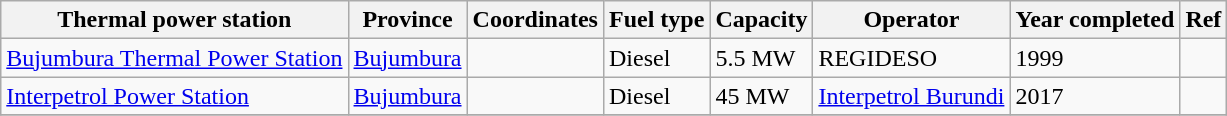<table class="wikitable">
<tr>
<th>Thermal power station</th>
<th>Province</th>
<th>Coordinates</th>
<th>Fuel type</th>
<th>Capacity</th>
<th>Operator</th>
<th>Year completed</th>
<th>Ref</th>
</tr>
<tr>
<td><a href='#'>Bujumbura Thermal Power Station</a></td>
<td><a href='#'>Bujumbura</a></td>
<td></td>
<td>Diesel</td>
<td>5.5 MW</td>
<td>REGIDESO</td>
<td>1999</td>
<td></td>
</tr>
<tr>
<td><a href='#'>Interpetrol Power Station</a></td>
<td><a href='#'>Bujumbura</a></td>
<td></td>
<td>Diesel</td>
<td>45 MW</td>
<td><a href='#'>Interpetrol Burundi</a></td>
<td>2017</td>
<td></td>
</tr>
<tr>
</tr>
</table>
